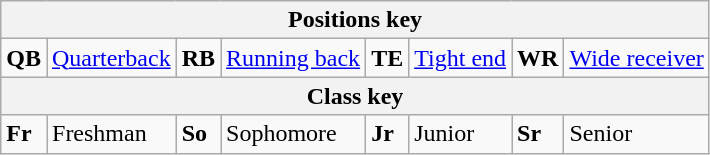<table class=wikitable>
<tr>
<th colspan=8>Positions key</th>
</tr>
<tr>
<td><strong>QB</strong></td>
<td><a href='#'>Quarterback</a></td>
<td><strong>RB</strong></td>
<td><a href='#'>Running back</a></td>
<td><strong>TE</strong></td>
<td><a href='#'>Tight end</a></td>
<td><strong>WR</strong></td>
<td><a href='#'>Wide receiver</a></td>
</tr>
<tr>
<th colspan=8>Class key</th>
</tr>
<tr>
<td><strong>Fr</strong></td>
<td>Freshman</td>
<td><strong>So</strong></td>
<td>Sophomore</td>
<td><strong>Jr</strong></td>
<td>Junior</td>
<td><strong>Sr</strong></td>
<td>Senior</td>
</tr>
</table>
